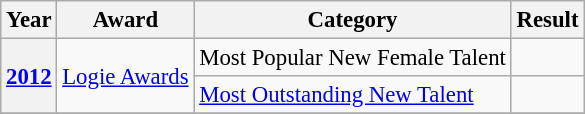<table class="wikitable plainrowheaders" style="font-size: 95%;">
<tr>
<th scope="col">Year</th>
<th scope="col">Award</th>
<th scope="col">Category</th>
<th scope="col">Result</th>
</tr>
<tr>
<th scope="row" rowspan="2"><a href='#'>2012</a></th>
<td rowspan="2"><a href='#'>Logie Awards</a></td>
<td>Most Popular New Female Talent</td>
<td></td>
</tr>
<tr>
<td><a href='#'>Most Outstanding New Talent</a></td>
<td></td>
</tr>
<tr>
</tr>
</table>
